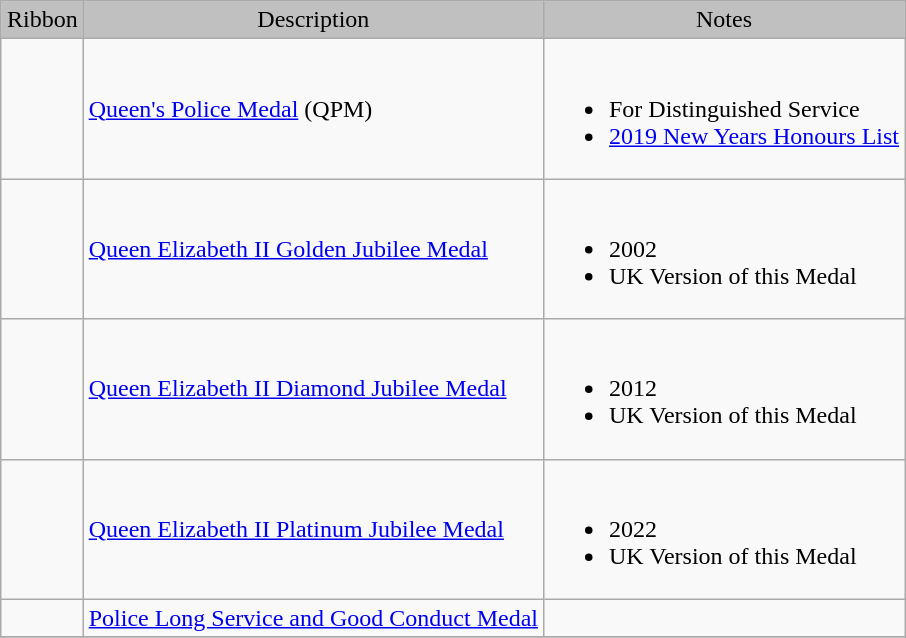<table class="wikitable" style="margin:1em auto;">
<tr style="background:silver;" align="center">
<td>Ribbon</td>
<td>Description</td>
<td>Notes</td>
</tr>
<tr>
<td></td>
<td><a href='#'>Queen's Police Medal</a> (QPM)</td>
<td><br><ul><li>For Distinguished Service</li><li><a href='#'>2019 New Years Honours List</a></li></ul></td>
</tr>
<tr>
<td></td>
<td><a href='#'>Queen Elizabeth II Golden Jubilee Medal</a></td>
<td><br><ul><li>2002</li><li>UK Version of this Medal</li></ul></td>
</tr>
<tr>
<td></td>
<td><a href='#'>Queen Elizabeth II Diamond Jubilee Medal</a></td>
<td><br><ul><li>2012</li><li>UK Version of this Medal</li></ul></td>
</tr>
<tr>
<td></td>
<td><a href='#'>Queen Elizabeth II Platinum Jubilee Medal</a></td>
<td><br><ul><li>2022</li><li>UK Version of this Medal</li></ul></td>
</tr>
<tr>
<td></td>
<td><a href='#'>Police Long Service and Good Conduct Medal</a></td>
<td></td>
</tr>
<tr>
</tr>
</table>
